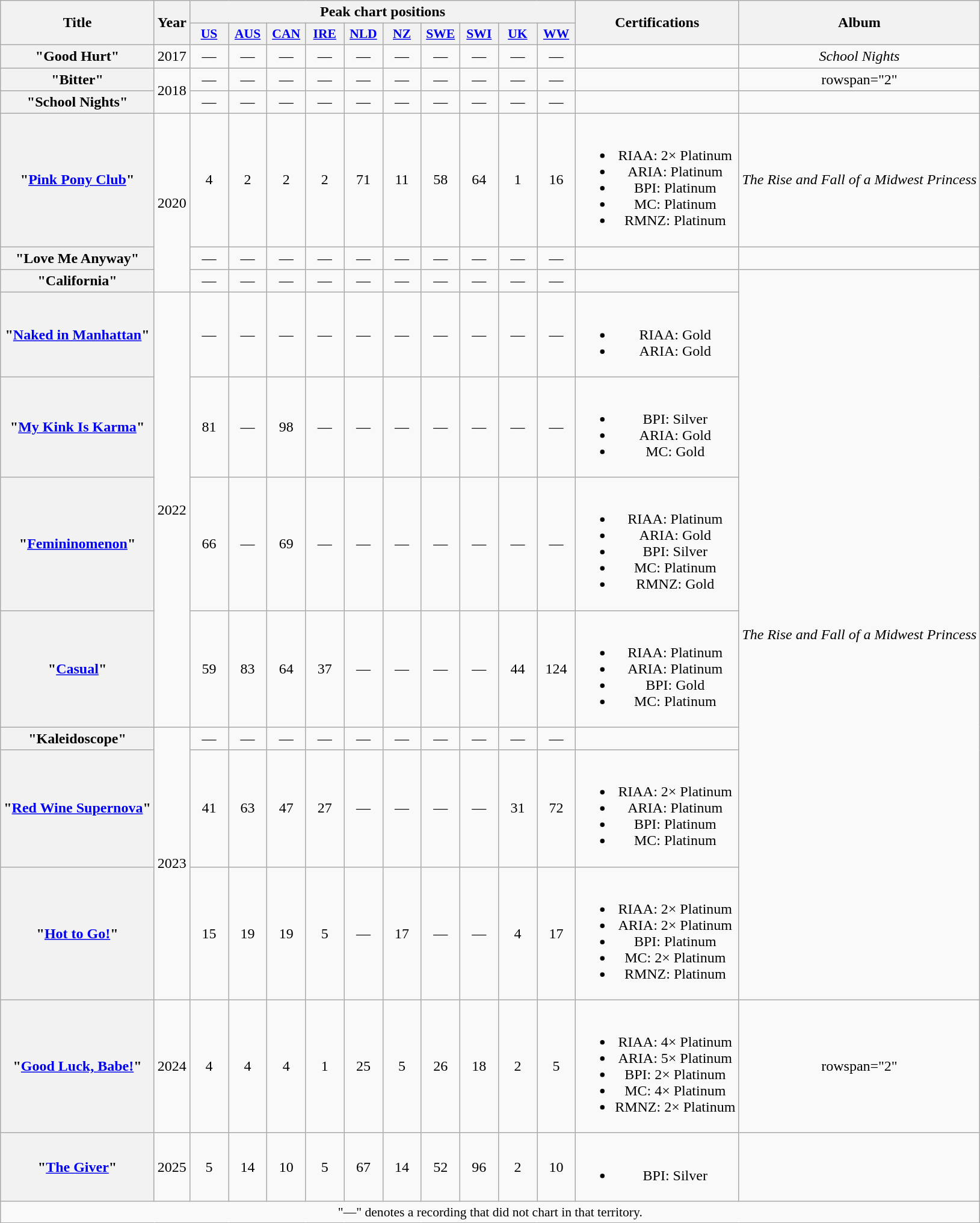<table class="wikitable plainrowheaders" style="text-align:center;">
<tr>
<th scope="col" rowspan="2">Title</th>
<th scope="col" rowspan="2">Year</th>
<th scope="col" colspan="10">Peak chart positions</th>
<th scope="col" rowspan="2">Certifications</th>
<th scope="col" rowspan="2">Album</th>
</tr>
<tr>
<th scope="col" style="width:2.5em;font-size:90%;"><a href='#'>US</a><br></th>
<th scope="col" style="width:2.5em;font-size:90%;"><a href='#'>AUS</a><br></th>
<th scope="col" style="width:2.5em;font-size:90%;"><a href='#'>CAN</a><br></th>
<th scope="col" style="width:2.5em;font-size:90%;"><a href='#'>IRE</a><br></th>
<th scope="col" style="width:2.5em;font-size:90%;"><a href='#'>NLD</a><br></th>
<th scope="col" style="width:2.5em;font-size:90%;"><a href='#'>NZ</a><br></th>
<th scope="col" style="width:2.5em;font-size:90%;"><a href='#'>SWE</a><br></th>
<th scope="col" style="width:2.5em;font-size:90%;"><a href='#'>SWI</a><br></th>
<th scope="col" style="width:2.5em;font-size:90%;"><a href='#'>UK</a><br></th>
<th scope="col" style="width:2.5em;font-size:90%;"><a href='#'>WW</a><br></th>
</tr>
<tr>
<th scope="row">"Good Hurt"</th>
<td>2017</td>
<td>—</td>
<td>—</td>
<td>—</td>
<td>—</td>
<td>—</td>
<td>—</td>
<td>—</td>
<td>—</td>
<td>—</td>
<td>—</td>
<td></td>
<td><em>School Nights</em></td>
</tr>
<tr>
<th scope="row">"Bitter"</th>
<td rowspan="2">2018</td>
<td>—</td>
<td>—</td>
<td>—</td>
<td>—</td>
<td>—</td>
<td>—</td>
<td>—</td>
<td>—</td>
<td>—</td>
<td>—</td>
<td></td>
<td>rowspan="2" </td>
</tr>
<tr>
<th scope="row">"School Nights"</th>
<td>—</td>
<td>—</td>
<td>—</td>
<td>—</td>
<td>—</td>
<td>—</td>
<td>—</td>
<td>—</td>
<td>—</td>
<td>—</td>
<td></td>
</tr>
<tr>
<th scope="row">"<a href='#'>Pink Pony Club</a>"</th>
<td rowspan="3">2020</td>
<td>4</td>
<td>2</td>
<td>2</td>
<td>2</td>
<td>71</td>
<td>11</td>
<td>58</td>
<td>64</td>
<td>1</td>
<td>16</td>
<td><br><ul><li>RIAA: 2× Platinum</li><li>ARIA: Platinum</li><li>BPI: Platinum</li><li>MC: Platinum</li><li>RMNZ: Platinum</li></ul></td>
<td><em>The Rise and Fall of a Midwest Princess</em></td>
</tr>
<tr>
<th scope="row">"Love Me Anyway"</th>
<td>—</td>
<td>—</td>
<td>—</td>
<td>—</td>
<td>—</td>
<td>—</td>
<td>—</td>
<td>—</td>
<td>—</td>
<td>—</td>
<td></td>
<td></td>
</tr>
<tr>
<th scope="row">"California"</th>
<td>—</td>
<td>—</td>
<td>—</td>
<td>—</td>
<td>—</td>
<td>—</td>
<td>—</td>
<td>—</td>
<td>—</td>
<td>—</td>
<td></td>
<td rowspan="8"><em>The Rise and Fall of a Midwest Princess</em></td>
</tr>
<tr>
<th scope="row">"<a href='#'>Naked in Manhattan</a>"</th>
<td rowspan="4">2022</td>
<td>—</td>
<td>—</td>
<td>—</td>
<td>—</td>
<td>—</td>
<td>—</td>
<td>—</td>
<td>—</td>
<td>—</td>
<td>—</td>
<td><br><ul><li>RIAA: Gold</li><li>ARIA: Gold</li></ul></td>
</tr>
<tr>
<th scope="row">"<a href='#'>My Kink Is Karma</a>"</th>
<td>81</td>
<td>—</td>
<td>98</td>
<td>—</td>
<td>—</td>
<td>—</td>
<td>—</td>
<td>—</td>
<td>—</td>
<td>—</td>
<td><br><ul><li>BPI: Silver</li><li>ARIA: Gold</li><li>MC: Gold</li></ul></td>
</tr>
<tr>
<th scope="row">"<a href='#'>Femininomenon</a>"</th>
<td>66</td>
<td>—</td>
<td>69</td>
<td>—</td>
<td>—</td>
<td>—</td>
<td>—</td>
<td>—</td>
<td>—</td>
<td>—</td>
<td><br><ul><li>RIAA: Platinum</li><li>ARIA: Gold</li><li>BPI: Silver</li><li>MC: Platinum</li><li>RMNZ: Gold</li></ul></td>
</tr>
<tr>
<th scope="row">"<a href='#'>Casual</a>"</th>
<td>59</td>
<td>83</td>
<td>64</td>
<td>37</td>
<td>—</td>
<td>—</td>
<td>—</td>
<td>—</td>
<td>44</td>
<td>124</td>
<td><br><ul><li>RIAA: Platinum</li><li>ARIA: Platinum</li><li>BPI: Gold</li><li>MC: Platinum</li></ul></td>
</tr>
<tr>
<th scope="row">"Kaleidoscope"</th>
<td rowspan="3">2023</td>
<td>—</td>
<td>—</td>
<td>—</td>
<td>—</td>
<td>—</td>
<td>—</td>
<td>—</td>
<td>—</td>
<td>—</td>
<td>—</td>
<td></td>
</tr>
<tr>
<th scope="row">"<a href='#'>Red Wine Supernova</a>"</th>
<td>41</td>
<td>63</td>
<td>47</td>
<td>27</td>
<td>—</td>
<td>—</td>
<td>—</td>
<td>—</td>
<td>31</td>
<td>72</td>
<td><br><ul><li>RIAA: 2× Platinum</li><li>ARIA: Platinum</li><li>BPI: Platinum</li><li>MC: Platinum</li></ul></td>
</tr>
<tr>
<th scope="row">"<a href='#'>Hot to Go!</a>"</th>
<td>15</td>
<td>19</td>
<td>19</td>
<td>5</td>
<td>—</td>
<td>17</td>
<td>—</td>
<td>—</td>
<td>4</td>
<td>17</td>
<td><br><ul><li>RIAA: 2× Platinum</li><li>ARIA: 2× Platinum</li><li>BPI: Platinum</li><li>MC: 2× Platinum</li><li>RMNZ: Platinum</li></ul></td>
</tr>
<tr>
<th scope="row">"<a href='#'>Good Luck, Babe!</a>"</th>
<td>2024</td>
<td>4</td>
<td>4</td>
<td>4</td>
<td>1</td>
<td>25</td>
<td>5</td>
<td>26</td>
<td>18</td>
<td>2</td>
<td>5</td>
<td><br><ul><li>RIAA: 4× Platinum</li><li>ARIA: 5× Platinum</li><li>BPI: 2× Platinum</li><li>MC: 4× Platinum</li><li>RMNZ: 2× Platinum</li></ul></td>
<td>rowspan="2" </td>
</tr>
<tr>
<th scope="row">"<a href='#'>The Giver</a>"</th>
<td>2025</td>
<td>5</td>
<td>14</td>
<td>10</td>
<td>5</td>
<td>67</td>
<td>14</td>
<td>52<br></td>
<td>96</td>
<td>2</td>
<td>10</td>
<td><br><ul><li>BPI: Silver</li></ul></td>
</tr>
<tr>
<td colspan="14" style="font-size:90%">"—" denotes a recording that did not chart in that territory.</td>
</tr>
</table>
